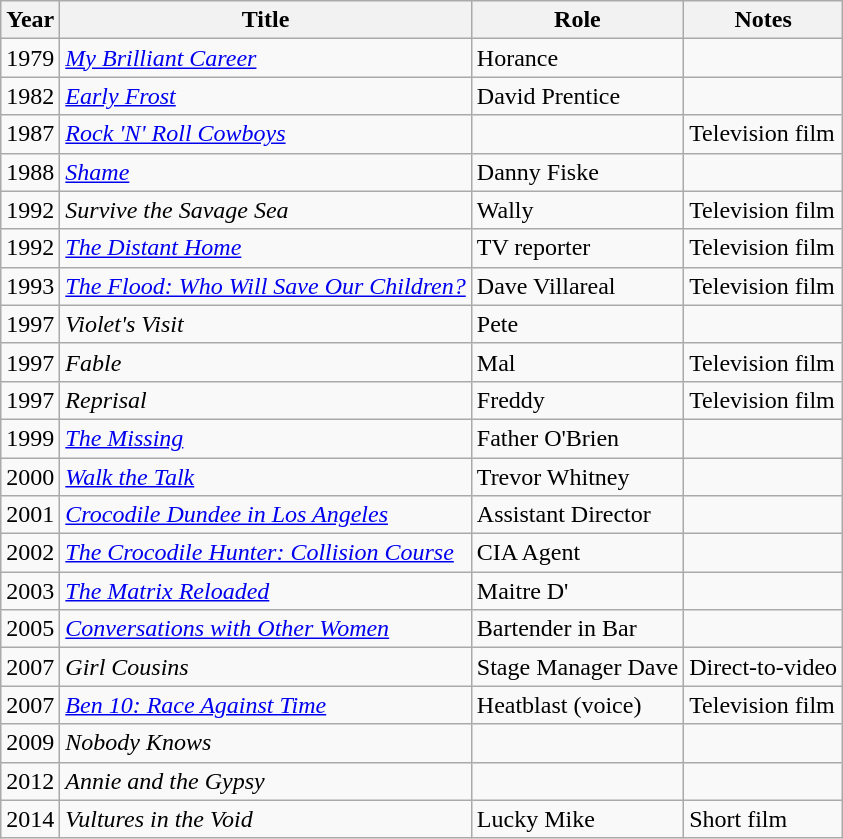<table class="wikitable sortable">
<tr>
<th>Year</th>
<th>Title</th>
<th>Role</th>
<th>Notes</th>
</tr>
<tr>
<td>1979</td>
<td><em><a href='#'>My Brilliant Career</a></em></td>
<td>Horance</td>
<td></td>
</tr>
<tr>
<td>1982</td>
<td><em><a href='#'>Early Frost</a></em></td>
<td>David Prentice</td>
<td></td>
</tr>
<tr>
<td>1987</td>
<td><em><a href='#'>Rock 'N' Roll Cowboys</a></em></td>
<td></td>
<td>Television film</td>
</tr>
<tr>
<td>1988</td>
<td><em><a href='#'>Shame</a></em></td>
<td>Danny Fiske</td>
<td></td>
</tr>
<tr>
<td>1992</td>
<td><em>Survive the Savage Sea</em></td>
<td>Wally</td>
<td>Television film</td>
</tr>
<tr>
<td>1992</td>
<td><em><a href='#'>The Distant Home</a></em></td>
<td>TV reporter</td>
<td>Television film</td>
</tr>
<tr>
<td>1993</td>
<td><em><a href='#'>The Flood: Who Will Save Our Children?</a></em></td>
<td>Dave Villareal</td>
<td>Television film</td>
</tr>
<tr>
<td>1997</td>
<td><em>Violet's Visit</em></td>
<td>Pete</td>
<td></td>
</tr>
<tr>
<td>1997</td>
<td><em>Fable</em></td>
<td>Mal</td>
<td>Television film</td>
</tr>
<tr>
<td>1997</td>
<td><em>Reprisal</em></td>
<td>Freddy</td>
<td>Television film</td>
</tr>
<tr>
<td>1999</td>
<td><em><a href='#'>The Missing</a></em></td>
<td>Father O'Brien</td>
<td></td>
</tr>
<tr>
<td>2000</td>
<td><em><a href='#'>Walk the Talk</a></em></td>
<td>Trevor Whitney</td>
<td></td>
</tr>
<tr>
<td>2001</td>
<td><em><a href='#'>Crocodile Dundee in Los Angeles</a></em></td>
<td>Assistant Director</td>
<td></td>
</tr>
<tr>
<td>2002</td>
<td><em><a href='#'>The Crocodile Hunter: Collision Course</a></em></td>
<td>CIA Agent</td>
<td></td>
</tr>
<tr>
<td>2003</td>
<td><em><a href='#'>The Matrix Reloaded</a></em></td>
<td>Maitre D'</td>
<td></td>
</tr>
<tr>
<td>2005</td>
<td><em><a href='#'>Conversations with Other Women</a></em></td>
<td>Bartender in Bar</td>
<td></td>
</tr>
<tr>
<td>2007</td>
<td><em>Girl Cousins</em></td>
<td>Stage Manager Dave</td>
<td>Direct-to-video</td>
</tr>
<tr>
<td>2007</td>
<td><em><a href='#'>Ben 10: Race Against Time</a></em></td>
<td>Heatblast (voice)</td>
<td>Television film</td>
</tr>
<tr>
<td>2009</td>
<td><em>Nobody Knows</em></td>
<td></td>
<td></td>
</tr>
<tr>
<td>2012</td>
<td><em>Annie and the Gypsy</em></td>
<td></td>
<td></td>
</tr>
<tr>
<td>2014</td>
<td><em>Vultures in the Void</em></td>
<td>Lucky Mike</td>
<td>Short film</td>
</tr>
</table>
